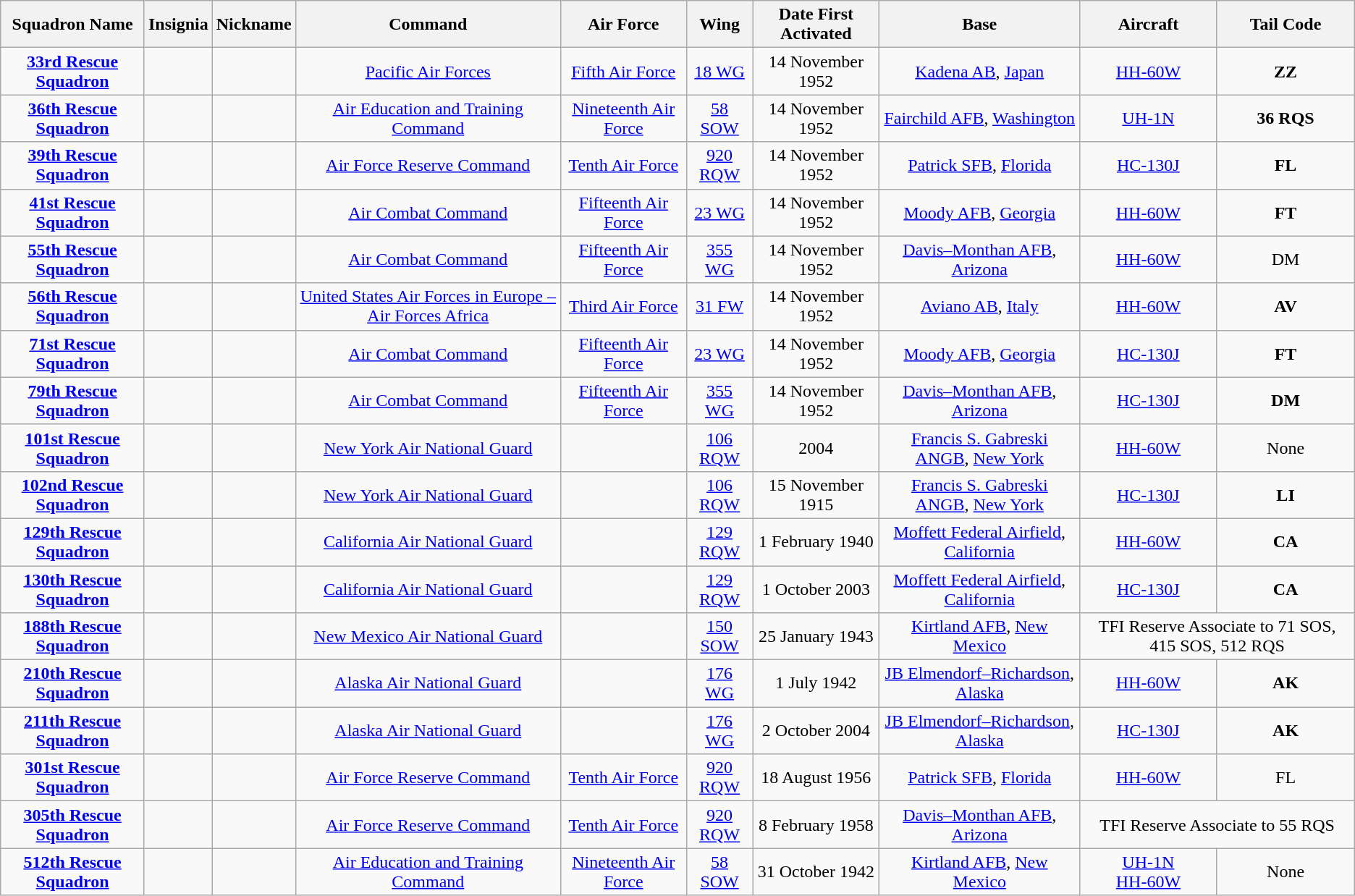<table class="wikitable sortable" style="text-align:center;">
<tr>
<th>Squadron Name</th>
<th>Insignia</th>
<th>Nickname</th>
<th>Command</th>
<th>Air Force</th>
<th>Wing</th>
<th>Date First Activated</th>
<th>Base</th>
<th>Aircraft</th>
<th>Tail Code</th>
</tr>
<tr>
<td><strong><a href='#'>33rd Rescue Squadron</a></strong></td>
<td></td>
<td></td>
<td><a href='#'>Pacific Air Forces</a></td>
<td><a href='#'>Fifth Air Force</a></td>
<td><a href='#'>18 WG</a></td>
<td>14 November 1952</td>
<td><a href='#'>Kadena AB</a>, <a href='#'>Japan</a></td>
<td><a href='#'>HH-60W</a></td>
<td><strong>ZZ</strong></td>
</tr>
<tr>
<td><strong><a href='#'>36th Rescue Squadron</a></strong></td>
<td></td>
<td></td>
<td><a href='#'>Air Education and Training Command</a></td>
<td><a href='#'>Nineteenth Air Force</a></td>
<td><a href='#'>58 SOW</a></td>
<td>14 November 1952</td>
<td><a href='#'>Fairchild AFB</a>, <a href='#'>Washington</a></td>
<td><a href='#'>UH-1N</a></td>
<td><strong>36 RQS</strong></td>
</tr>
<tr>
<td><strong><a href='#'>39th Rescue Squadron</a></strong></td>
<td></td>
<td></td>
<td><a href='#'>Air Force Reserve Command</a></td>
<td><a href='#'>Tenth Air Force</a></td>
<td><a href='#'>920 RQW</a></td>
<td>14 November 1952</td>
<td><a href='#'>Patrick SFB</a>, <a href='#'>Florida</a></td>
<td><a href='#'>HC-130J</a></td>
<td><strong>FL</strong></td>
</tr>
<tr>
<td><strong><a href='#'>41st Rescue Squadron</a></strong></td>
<td></td>
<td></td>
<td><a href='#'>Air Combat Command</a></td>
<td><a href='#'>Fifteenth Air Force</a></td>
<td><a href='#'>23 WG</a></td>
<td>14 November 1952</td>
<td><a href='#'>Moody AFB</a>, <a href='#'>Georgia</a></td>
<td><a href='#'>HH-60W</a></td>
<td><strong>FT</strong></td>
</tr>
<tr>
<td><strong><a href='#'>55th Rescue Squadron</a></strong></td>
<td></td>
<td></td>
<td><a href='#'>Air Combat Command</a></td>
<td><a href='#'>Fifteenth Air Force</a></td>
<td><a href='#'>355 WG</a></td>
<td>14 November 1952</td>
<td><a href='#'>Davis–Monthan AFB</a>, <a href='#'>Arizona</a></td>
<td><a href='#'>HH-60W</a></td>
<td>DM</td>
</tr>
<tr>
<td><strong><a href='#'>56th Rescue Squadron</a></strong></td>
<td></td>
<td></td>
<td><a href='#'>United States Air Forces in Europe – Air Forces Africa</a></td>
<td><a href='#'>Third Air Force</a></td>
<td><a href='#'>31 FW</a></td>
<td>14 November 1952</td>
<td><a href='#'>Aviano AB</a>, <a href='#'>Italy</a></td>
<td><a href='#'>HH-60W</a></td>
<td><strong>AV</strong></td>
</tr>
<tr>
<td><strong><a href='#'>71st Rescue Squadron</a></strong></td>
<td></td>
<td></td>
<td><a href='#'>Air Combat Command</a></td>
<td><a href='#'>Fifteenth Air Force</a></td>
<td><a href='#'>23 WG</a></td>
<td>14 November 1952</td>
<td><a href='#'>Moody AFB</a>, <a href='#'>Georgia</a></td>
<td><a href='#'>HC-130J</a></td>
<td><strong>FT</strong></td>
</tr>
<tr>
<td><strong><a href='#'>79th Rescue Squadron</a></strong></td>
<td></td>
<td></td>
<td><a href='#'>Air Combat Command</a></td>
<td><a href='#'>Fifteenth Air Force</a></td>
<td><a href='#'>355 WG</a></td>
<td>14 November 1952</td>
<td><a href='#'>Davis–Monthan AFB</a>, <a href='#'>Arizona</a></td>
<td><a href='#'>HC-130J</a></td>
<td><strong>DM</strong></td>
</tr>
<tr>
<td><strong><a href='#'>101st Rescue Squadron</a></strong></td>
<td></td>
<td></td>
<td><a href='#'>New York Air National Guard</a></td>
<td></td>
<td><a href='#'>106 RQW</a></td>
<td>2004</td>
<td><a href='#'>Francis S. Gabreski ANGB</a>, <a href='#'>New York</a></td>
<td><a href='#'>HH-60W</a></td>
<td>None</td>
</tr>
<tr>
<td><strong><a href='#'>102nd Rescue Squadron</a></strong></td>
<td></td>
<td></td>
<td><a href='#'>New York Air National Guard</a></td>
<td></td>
<td><a href='#'>106 RQW</a></td>
<td>15 November 1915</td>
<td><a href='#'>Francis S. Gabreski ANGB</a>, <a href='#'>New York</a></td>
<td><a href='#'>HC-130J</a></td>
<td><strong>LI</strong></td>
</tr>
<tr>
<td><strong><a href='#'>129th Rescue Squadron</a></strong></td>
<td></td>
<td></td>
<td><a href='#'>California Air National Guard</a></td>
<td></td>
<td><a href='#'>129 RQW</a></td>
<td>1 February 1940</td>
<td><a href='#'>Moffett Federal Airfield</a>, <a href='#'>California</a></td>
<td><a href='#'>HH-60W</a></td>
<td><strong>CA</strong></td>
</tr>
<tr>
<td><strong><a href='#'>130th Rescue Squadron</a></strong></td>
<td></td>
<td></td>
<td><a href='#'>California Air National Guard</a></td>
<td></td>
<td><a href='#'>129 RQW</a></td>
<td>1 October 2003</td>
<td><a href='#'>Moffett Federal Airfield</a>, <a href='#'>California</a></td>
<td><a href='#'>HC-130J</a></td>
<td><strong>CA</strong></td>
</tr>
<tr>
<td><strong><a href='#'>188th Rescue Squadron</a></strong></td>
<td></td>
<td></td>
<td><a href='#'>New Mexico Air National Guard</a></td>
<td></td>
<td><a href='#'>150 SOW</a></td>
<td>25 January 1943</td>
<td><a href='#'>Kirtland AFB</a>, <a href='#'>New Mexico</a></td>
<td colspan="2">TFI Reserve Associate to 71 SOS, 415 SOS, 512 RQS</td>
</tr>
<tr>
<td><strong><a href='#'>210th Rescue Squadron</a></strong></td>
<td></td>
<td></td>
<td><a href='#'>Alaska Air National Guard</a></td>
<td></td>
<td><a href='#'>176 WG</a></td>
<td>1 July 1942</td>
<td><a href='#'>JB Elmendorf–Richardson</a>, <a href='#'>Alaska</a></td>
<td><a href='#'>HH-60W</a></td>
<td><strong>AK</strong></td>
</tr>
<tr>
<td><strong><a href='#'>211th Rescue Squadron</a></strong></td>
<td></td>
<td></td>
<td><a href='#'>Alaska Air National Guard</a></td>
<td></td>
<td><a href='#'>176 WG</a></td>
<td>2 October 2004</td>
<td><a href='#'>JB Elmendorf–Richardson</a>, <a href='#'>Alaska</a></td>
<td><a href='#'>HC-130J</a></td>
<td><strong>AK</strong></td>
</tr>
<tr>
<td><strong><a href='#'>301st Rescue Squadron</a></strong></td>
<td></td>
<td></td>
<td><a href='#'>Air Force Reserve Command</a></td>
<td><a href='#'>Tenth Air Force</a></td>
<td><a href='#'>920 RQW</a></td>
<td>18 August 1956</td>
<td><a href='#'>Patrick SFB</a>, <a href='#'>Florida</a></td>
<td><a href='#'>HH-60W</a></td>
<td>FL</td>
</tr>
<tr>
<td><strong><a href='#'>305th Rescue Squadron</a></strong></td>
<td></td>
<td></td>
<td><a href='#'>Air Force Reserve Command</a></td>
<td><a href='#'>Tenth Air Force</a></td>
<td><a href='#'>920 RQW</a></td>
<td>8 February 1958</td>
<td><a href='#'>Davis–Monthan AFB</a>, <a href='#'>Arizona</a></td>
<td colspan="2">TFI Reserve Associate to 55 RQS<strong></strong></td>
</tr>
<tr>
<td><strong><a href='#'>512th Rescue Squadron</a></strong></td>
<td></td>
<td></td>
<td><a href='#'>Air Education and Training Command</a></td>
<td><a href='#'>Nineteenth Air Force</a></td>
<td><a href='#'>58 SOW</a></td>
<td>31 October 1942</td>
<td><a href='#'>Kirtland AFB</a>, <a href='#'>New Mexico</a></td>
<td><a href='#'>UH-1N</a><br><a href='#'>HH-60W</a></td>
<td>None</td>
</tr>
</table>
